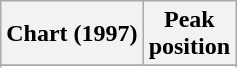<table class="wikitable sortable">
<tr>
<th align="left">Chart (1997)</th>
<th align="center">Peak<br>position</th>
</tr>
<tr>
</tr>
<tr>
</tr>
<tr>
</tr>
</table>
